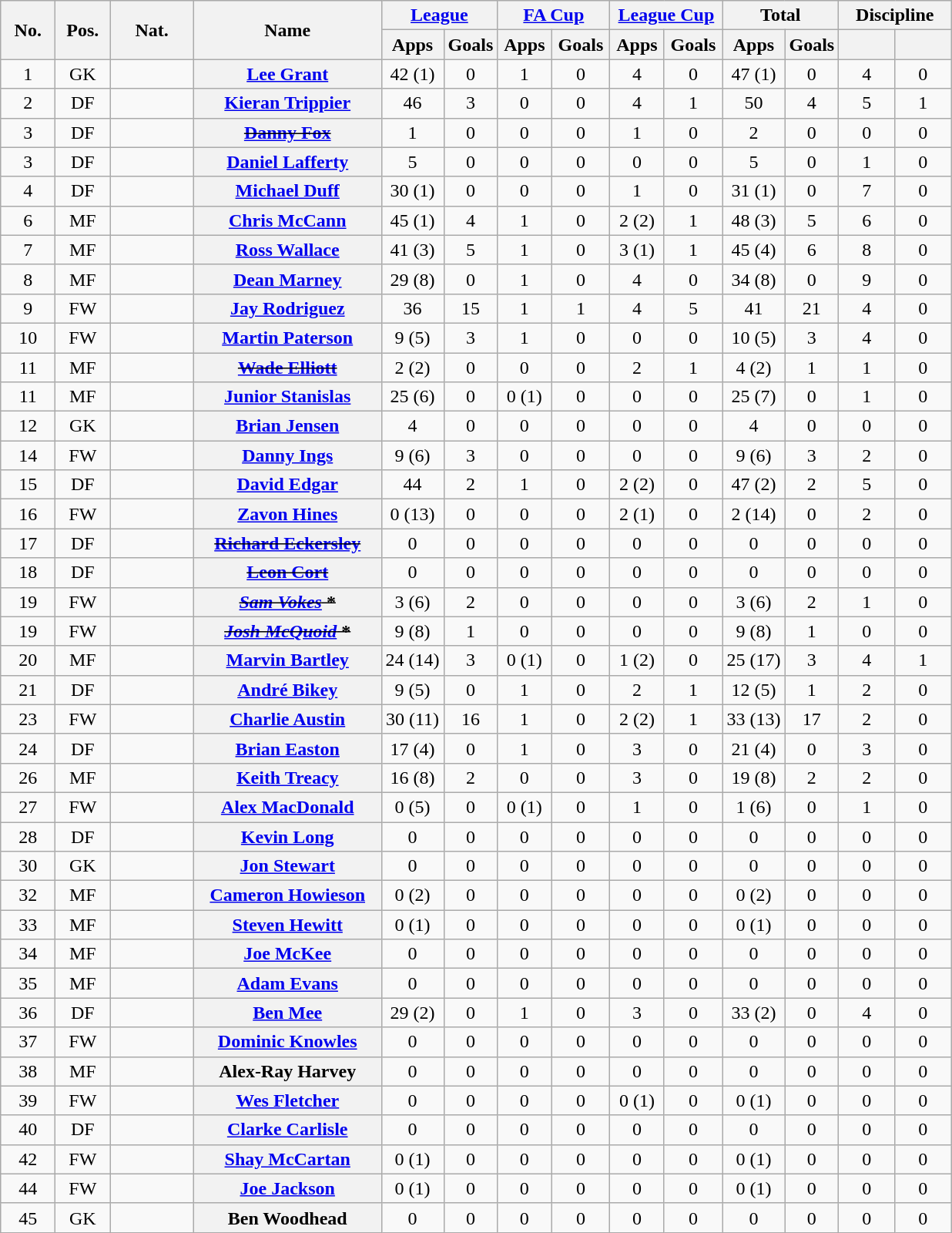<table class="wikitable plainrowheaders" style="text-align:center">
<tr>
<th rowspan="2" width="40">No.</th>
<th rowspan="2" width="40">Pos.</th>
<th rowspan="2" width="65">Nat.</th>
<th rowspan="2" width="155" scope="col">Name</th>
<th colspan="2" width="90"><a href='#'>League</a></th>
<th colspan="2" width="90"><a href='#'>FA Cup</a></th>
<th colspan="2" width="90"><a href='#'>League Cup</a></th>
<th colspan="2" width="90">Total</th>
<th colspan="2" width="90">Discipline</th>
</tr>
<tr>
<th scope="col">Apps</th>
<th scope="col">Goals</th>
<th scope="col">Apps</th>
<th scope="col">Goals</th>
<th scope="col">Apps</th>
<th scope="col">Goals</th>
<th scope="col">Apps</th>
<th scope="col">Goals</th>
<th scope="col"></th>
<th scope="col"></th>
</tr>
<tr>
<td>1</td>
<td>GK</td>
<td align="left"></td>
<th scope="row"><a href='#'>Lee Grant</a></th>
<td>42 (1)</td>
<td>0</td>
<td>1</td>
<td>0</td>
<td>4</td>
<td>0</td>
<td>47 (1)</td>
<td>0</td>
<td>4</td>
<td>0</td>
</tr>
<tr>
<td>2</td>
<td>DF</td>
<td align="left"></td>
<th scope="row"><a href='#'>Kieran Trippier</a></th>
<td>46</td>
<td>3</td>
<td>0</td>
<td>0</td>
<td>4</td>
<td>1</td>
<td>50</td>
<td>4</td>
<td>5</td>
<td>1</td>
</tr>
<tr>
<td>3</td>
<td>DF</td>
<td align="left"></td>
<th scope="row"><s><a href='#'>Danny Fox</a></s> </th>
<td>1</td>
<td>0</td>
<td>0</td>
<td>0</td>
<td>1</td>
<td>0</td>
<td>2</td>
<td>0</td>
<td>0</td>
<td>0</td>
</tr>
<tr>
<td>3</td>
<td>DF</td>
<td align="left"></td>
<th scope="row"><a href='#'>Daniel Lafferty</a></th>
<td>5</td>
<td>0</td>
<td>0</td>
<td>0</td>
<td>0</td>
<td>0</td>
<td>5</td>
<td>0</td>
<td>1</td>
<td>0</td>
</tr>
<tr>
<td>4</td>
<td>DF</td>
<td align="left"></td>
<th scope="row"><a href='#'>Michael Duff</a></th>
<td>30 (1)</td>
<td>0</td>
<td>0</td>
<td>0</td>
<td>1</td>
<td>0</td>
<td>31 (1)</td>
<td>0</td>
<td>7</td>
<td>0</td>
</tr>
<tr>
<td>6</td>
<td>MF</td>
<td align="left"></td>
<th scope="row"><a href='#'>Chris McCann</a></th>
<td>45 (1)</td>
<td>4</td>
<td>1</td>
<td>0</td>
<td>2 (2)</td>
<td>1</td>
<td>48 (3)</td>
<td>5</td>
<td>6</td>
<td>0</td>
</tr>
<tr>
<td>7</td>
<td>MF</td>
<td align="left"></td>
<th scope="row"><a href='#'>Ross Wallace</a></th>
<td>41 (3)</td>
<td>5</td>
<td>1</td>
<td>0</td>
<td>3 (1)</td>
<td>1</td>
<td>45 (4)</td>
<td>6</td>
<td>8</td>
<td>0</td>
</tr>
<tr>
<td>8</td>
<td>MF</td>
<td align="left"></td>
<th scope="row"><a href='#'>Dean Marney</a></th>
<td>29 (8)</td>
<td>0</td>
<td>1</td>
<td>0</td>
<td>4</td>
<td>0</td>
<td>34 (8)</td>
<td>0</td>
<td>9</td>
<td>0</td>
</tr>
<tr>
<td>9</td>
<td>FW</td>
<td align="left"></td>
<th scope="row"><a href='#'>Jay Rodriguez</a></th>
<td>36</td>
<td>15</td>
<td>1</td>
<td>1</td>
<td>4</td>
<td>5</td>
<td>41</td>
<td>21</td>
<td>4</td>
<td>0</td>
</tr>
<tr>
<td>10</td>
<td>FW</td>
<td align="left"></td>
<th scope="row"><a href='#'>Martin Paterson</a></th>
<td>9 (5)</td>
<td>3</td>
<td>1</td>
<td>0</td>
<td>0</td>
<td>0</td>
<td>10 (5)</td>
<td>3</td>
<td>4</td>
<td>0</td>
</tr>
<tr>
<td>11</td>
<td>MF</td>
<td align="left"></td>
<th scope="row"><s><a href='#'>Wade Elliott</a></s> </th>
<td>2 (2)</td>
<td>0</td>
<td>0</td>
<td>0</td>
<td>2</td>
<td>1</td>
<td>4 (2)</td>
<td>1</td>
<td>1</td>
<td>0</td>
</tr>
<tr>
<td>11</td>
<td>MF</td>
<td align="left"></td>
<th scope="row"><a href='#'>Junior Stanislas</a></th>
<td>25 (6)</td>
<td>0</td>
<td>0 (1)</td>
<td>0</td>
<td>0</td>
<td>0</td>
<td>25 (7)</td>
<td>0</td>
<td>1</td>
<td>0</td>
</tr>
<tr>
<td>12</td>
<td>GK</td>
<td align="left"></td>
<th scope="row"><a href='#'>Brian Jensen</a></th>
<td>4</td>
<td>0</td>
<td>0</td>
<td>0</td>
<td>0</td>
<td>0</td>
<td>4</td>
<td>0</td>
<td>0</td>
<td>0</td>
</tr>
<tr>
<td>14</td>
<td>FW</td>
<td align="left"></td>
<th scope="row"><a href='#'>Danny Ings</a></th>
<td>9 (6)</td>
<td>3</td>
<td>0</td>
<td>0</td>
<td>0</td>
<td>0</td>
<td>9 (6)</td>
<td>3</td>
<td>2</td>
<td>0</td>
</tr>
<tr>
<td>15</td>
<td>DF</td>
<td align="left"></td>
<th scope="row"><a href='#'>David Edgar</a></th>
<td>44</td>
<td>2</td>
<td>1</td>
<td>0</td>
<td>2 (2)</td>
<td>0</td>
<td>47 (2)</td>
<td>2</td>
<td>5</td>
<td>0</td>
</tr>
<tr>
<td>16</td>
<td>FW</td>
<td align="left"></td>
<th scope="row"><a href='#'>Zavon Hines</a></th>
<td>0 (13)</td>
<td>0</td>
<td>0</td>
<td>0</td>
<td>2 (1)</td>
<td>0</td>
<td>2 (14)</td>
<td>0</td>
<td>2</td>
<td>0</td>
</tr>
<tr>
<td>17</td>
<td>DF</td>
<td align="left"></td>
<th scope="row"><s><a href='#'>Richard Eckersley</a></s> </th>
<td>0</td>
<td>0</td>
<td>0</td>
<td>0</td>
<td>0</td>
<td>0</td>
<td>0</td>
<td>0</td>
<td>0</td>
<td>0</td>
</tr>
<tr>
<td>18</td>
<td>DF</td>
<td align="left"></td>
<th scope="row"><s><a href='#'>Leon Cort</a></s> </th>
<td>0</td>
<td>0</td>
<td>0</td>
<td>0</td>
<td>0</td>
<td>0</td>
<td>0</td>
<td>0</td>
<td>0</td>
<td>0</td>
</tr>
<tr>
<td>19</td>
<td>FW</td>
<td align="left"></td>
<th scope="row"><s><em><a href='#'>Sam Vokes</a></em> *</s> </th>
<td>3 (6)</td>
<td>2</td>
<td>0</td>
<td>0</td>
<td>0</td>
<td>0</td>
<td>3 (6)</td>
<td>2</td>
<td>1</td>
<td>0</td>
</tr>
<tr>
<td>19</td>
<td>FW</td>
<td align="left"></td>
<th scope="row"><s><em><a href='#'>Josh McQuoid</a></em> *</s> </th>
<td>9 (8)</td>
<td>1</td>
<td>0</td>
<td>0</td>
<td>0</td>
<td>0</td>
<td>9 (8)</td>
<td>1</td>
<td>0</td>
<td>0</td>
</tr>
<tr>
<td>20</td>
<td>MF</td>
<td align="left"></td>
<th scope="row"><a href='#'>Marvin Bartley</a></th>
<td>24 (14)</td>
<td>3</td>
<td>0 (1)</td>
<td>0</td>
<td>1 (2)</td>
<td>0</td>
<td>25 (17)</td>
<td>3</td>
<td>4</td>
<td>1</td>
</tr>
<tr>
<td>21</td>
<td>DF</td>
<td align="left"></td>
<th scope="row"><a href='#'>André Bikey</a></th>
<td>9 (5)</td>
<td>0</td>
<td>1</td>
<td>0</td>
<td>2</td>
<td>1</td>
<td>12 (5)</td>
<td>1</td>
<td>2</td>
<td>0</td>
</tr>
<tr>
<td>23</td>
<td>FW</td>
<td align="left"></td>
<th scope="row"><a href='#'>Charlie Austin</a></th>
<td>30 (11)</td>
<td>16</td>
<td>1</td>
<td>0</td>
<td>2 (2)</td>
<td>1</td>
<td>33 (13)</td>
<td>17</td>
<td>2</td>
<td>0</td>
</tr>
<tr>
<td>24</td>
<td>DF</td>
<td align="left"></td>
<th scope="row"><a href='#'>Brian Easton</a></th>
<td>17 (4)</td>
<td>0</td>
<td>1</td>
<td>0</td>
<td>3</td>
<td>0</td>
<td>21 (4)</td>
<td>0</td>
<td>3</td>
<td>0</td>
</tr>
<tr>
<td>26</td>
<td>MF</td>
<td align="left"></td>
<th scope="row"><a href='#'>Keith Treacy</a></th>
<td>16 (8)</td>
<td>2</td>
<td>0</td>
<td>0</td>
<td>3</td>
<td>0</td>
<td>19 (8)</td>
<td>2</td>
<td>2</td>
<td>0</td>
</tr>
<tr>
<td>27</td>
<td>FW</td>
<td align="left"></td>
<th scope="row"><a href='#'>Alex MacDonald</a></th>
<td>0 (5)</td>
<td>0</td>
<td>0 (1)</td>
<td>0</td>
<td>1</td>
<td>0</td>
<td>1 (6)</td>
<td>0</td>
<td>1</td>
<td>0</td>
</tr>
<tr>
<td>28</td>
<td>DF</td>
<td align="left"></td>
<th scope="row"><a href='#'>Kevin Long</a></th>
<td>0</td>
<td>0</td>
<td>0</td>
<td>0</td>
<td>0</td>
<td>0</td>
<td>0</td>
<td>0</td>
<td>0</td>
<td>0</td>
</tr>
<tr>
<td>30</td>
<td>GK</td>
<td align="left"></td>
<th scope="row"><a href='#'>Jon Stewart</a></th>
<td>0</td>
<td>0</td>
<td>0</td>
<td>0</td>
<td>0</td>
<td>0</td>
<td>0</td>
<td>0</td>
<td>0</td>
<td>0</td>
</tr>
<tr>
<td>32</td>
<td>MF</td>
<td align="left"></td>
<th scope="row"><a href='#'>Cameron Howieson</a></th>
<td>0 (2)</td>
<td>0</td>
<td>0</td>
<td>0</td>
<td>0</td>
<td>0</td>
<td>0 (2)</td>
<td>0</td>
<td>0</td>
<td>0</td>
</tr>
<tr>
<td>33</td>
<td>MF</td>
<td align="left"></td>
<th scope="row"><a href='#'>Steven Hewitt</a></th>
<td>0 (1)</td>
<td>0</td>
<td>0</td>
<td>0</td>
<td>0</td>
<td>0</td>
<td>0 (1)</td>
<td>0</td>
<td>0</td>
<td>0</td>
</tr>
<tr>
<td>34</td>
<td>MF</td>
<td align="left"></td>
<th scope="row"><a href='#'>Joe McKee</a></th>
<td>0</td>
<td>0</td>
<td>0</td>
<td>0</td>
<td>0</td>
<td>0</td>
<td>0</td>
<td>0</td>
<td>0</td>
<td>0</td>
</tr>
<tr>
<td>35</td>
<td>MF</td>
<td align="left"></td>
<th scope="row"><a href='#'>Adam Evans</a></th>
<td>0</td>
<td>0</td>
<td>0</td>
<td>0</td>
<td>0</td>
<td>0</td>
<td>0</td>
<td>0</td>
<td>0</td>
<td>0</td>
</tr>
<tr>
<td>36</td>
<td>DF</td>
<td align="left"></td>
<th scope="row"><a href='#'>Ben Mee</a></th>
<td>29 (2)</td>
<td>0</td>
<td>1</td>
<td>0</td>
<td>3</td>
<td>0</td>
<td>33 (2)</td>
<td>0</td>
<td>4</td>
<td>0</td>
</tr>
<tr>
<td>37</td>
<td>FW</td>
<td align="left"></td>
<th scope="row"><a href='#'>Dominic Knowles</a></th>
<td>0</td>
<td>0</td>
<td>0</td>
<td>0</td>
<td>0</td>
<td>0</td>
<td>0</td>
<td>0</td>
<td>0</td>
<td>0</td>
</tr>
<tr>
<td>38</td>
<td>MF</td>
<td align="left"></td>
<th scope="row">Alex-Ray Harvey</th>
<td>0</td>
<td>0</td>
<td>0</td>
<td>0</td>
<td>0</td>
<td>0</td>
<td>0</td>
<td>0</td>
<td>0</td>
<td>0</td>
</tr>
<tr>
<td>39</td>
<td>FW</td>
<td align="left"></td>
<th scope="row"><a href='#'>Wes Fletcher</a></th>
<td>0</td>
<td>0</td>
<td>0</td>
<td>0</td>
<td>0 (1)</td>
<td>0</td>
<td>0 (1)</td>
<td>0</td>
<td>0</td>
<td>0</td>
</tr>
<tr>
<td>40</td>
<td>DF</td>
<td align="left"></td>
<th scope="row"><a href='#'>Clarke Carlisle</a></th>
<td>0</td>
<td>0</td>
<td>0</td>
<td>0</td>
<td>0</td>
<td>0</td>
<td>0</td>
<td>0</td>
<td>0</td>
<td>0</td>
</tr>
<tr>
<td>42</td>
<td>FW</td>
<td align="left"></td>
<th scope="row"><a href='#'>Shay McCartan</a></th>
<td>0 (1)</td>
<td>0</td>
<td>0</td>
<td>0</td>
<td>0</td>
<td>0</td>
<td>0 (1)</td>
<td>0</td>
<td>0</td>
<td>0</td>
</tr>
<tr>
<td>44</td>
<td>FW</td>
<td align="left"></td>
<th scope="row"><a href='#'>Joe Jackson</a></th>
<td>0 (1)</td>
<td>0</td>
<td>0</td>
<td>0</td>
<td>0</td>
<td>0</td>
<td>0 (1)</td>
<td>0</td>
<td>0</td>
<td>0</td>
</tr>
<tr>
<td>45</td>
<td>GK</td>
<td align="left"></td>
<th scope="row">Ben Woodhead</th>
<td>0</td>
<td>0</td>
<td>0</td>
<td>0</td>
<td>0</td>
<td>0</td>
<td>0</td>
<td>0</td>
<td>0</td>
<td>0</td>
</tr>
</table>
